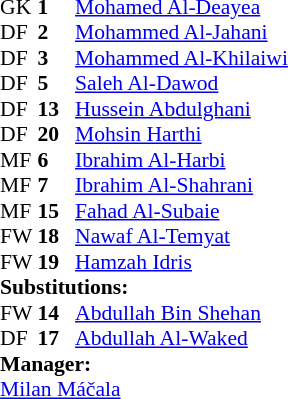<table style="font-size: 90%" cellspacing="0" cellpadding="0" align="center">
<tr>
<th width=25></th>
<th width=25></th>
</tr>
<tr>
<td>GK</td>
<td><strong>1</strong></td>
<td><a href='#'>Mohamed Al-Deayea</a></td>
</tr>
<tr>
<td>DF</td>
<td><strong>2</strong></td>
<td><a href='#'>Mohammed Al-Jahani</a></td>
</tr>
<tr>
<td>DF</td>
<td><strong>3</strong></td>
<td><a href='#'>Mohammed Al-Khilaiwi</a></td>
</tr>
<tr>
<td>DF</td>
<td><strong>5</strong></td>
<td><a href='#'>Saleh Al-Dawod</a></td>
</tr>
<tr>
<td>DF</td>
<td><strong>13</strong></td>
<td><a href='#'>Hussein Abdulghani</a></td>
</tr>
<tr>
<td>DF</td>
<td><strong>20</strong></td>
<td><a href='#'>Mohsin Harthi</a></td>
</tr>
<tr>
<td>MF</td>
<td><strong>6</strong></td>
<td><a href='#'>Ibrahim Al-Harbi</a></td>
</tr>
<tr>
<td>MF</td>
<td><strong>7</strong></td>
<td><a href='#'>Ibrahim Al-Shahrani</a></td>
<td></td>
<td></td>
</tr>
<tr>
<td>MF</td>
<td><strong>15</strong></td>
<td><a href='#'>Fahad Al-Subaie</a></td>
</tr>
<tr>
<td>FW</td>
<td><strong>18</strong></td>
<td><a href='#'>Nawaf Al-Temyat</a></td>
<td></td>
<td></td>
</tr>
<tr>
<td>FW</td>
<td><strong>19</strong></td>
<td><a href='#'>Hamzah Idris</a></td>
</tr>
<tr>
<td colspan=3><strong>Substitutions:</strong></td>
</tr>
<tr>
<td>FW</td>
<td><strong>14</strong></td>
<td><a href='#'>Abdullah Bin Shehan</a></td>
<td></td>
<td></td>
</tr>
<tr>
<td>DF</td>
<td><strong>17</strong></td>
<td><a href='#'>Abdullah Al-Waked</a></td>
<td></td>
<td></td>
</tr>
<tr>
<td colspan=3><strong>Manager:</strong></td>
</tr>
<tr>
<td colspan=3> <a href='#'>Milan Máčala</a></td>
</tr>
</table>
